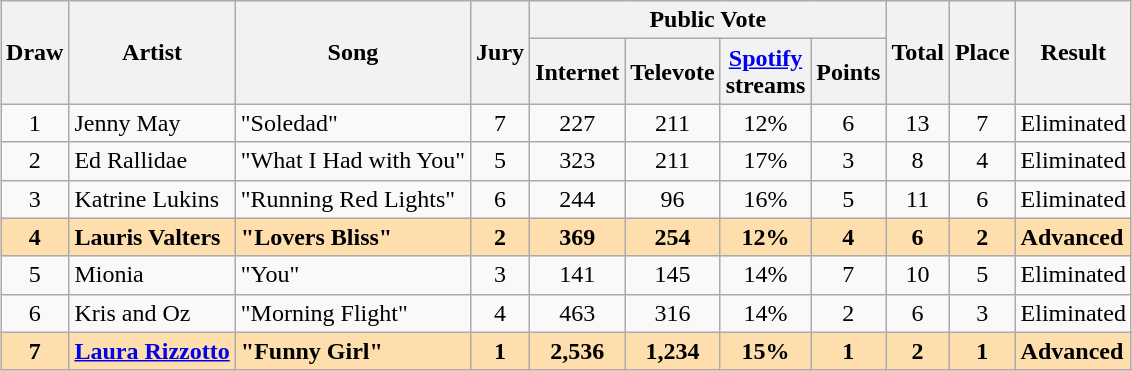<table class="sortable wikitable" style="margin: 1em auto 1em auto; text-align:center;">
<tr>
<th rowspan="2">Draw</th>
<th rowspan="2">Artist</th>
<th rowspan="2">Song</th>
<th rowspan="2">Jury</th>
<th colspan="4">Public Vote</th>
<th rowspan="2">Total</th>
<th rowspan="2">Place</th>
<th rowspan="2">Result</th>
</tr>
<tr>
<th>Internet</th>
<th>Televote</th>
<th><a href='#'>Spotify</a><br>streams</th>
<th>Points</th>
</tr>
<tr>
<td>1</td>
<td align="left">Jenny May</td>
<td align="left">"Soledad"</td>
<td>7</td>
<td>227</td>
<td>211</td>
<td>12%</td>
<td>6</td>
<td>13</td>
<td>7</td>
<td align="left">Eliminated</td>
</tr>
<tr>
<td>2</td>
<td align="left">Ed Rallidae</td>
<td align="left">"What I Had with You"</td>
<td>5</td>
<td>323</td>
<td>211</td>
<td>17%</td>
<td>3</td>
<td>8</td>
<td>4</td>
<td align="left">Eliminated</td>
</tr>
<tr>
<td>3</td>
<td align="left">Katrine Lukins</td>
<td align="left">"Running Red Lights"</td>
<td>6</td>
<td>244</td>
<td>96</td>
<td>16%</td>
<td>5</td>
<td>11</td>
<td>6</td>
<td align="left">Eliminated</td>
</tr>
<tr style="font-weight:bold; background:navajowhite;">
<td>4</td>
<td align="left">Lauris Valters</td>
<td align="left">"Lovers Bliss"</td>
<td>2</td>
<td>369</td>
<td>254</td>
<td>12%</td>
<td>4</td>
<td>6</td>
<td>2</td>
<td align="left">Advanced</td>
</tr>
<tr>
<td>5</td>
<td align="left">Mionia</td>
<td align="left">"You"</td>
<td>3</td>
<td>141</td>
<td>145</td>
<td>14%</td>
<td>7</td>
<td>10</td>
<td>5</td>
<td align="left">Eliminated</td>
</tr>
<tr>
<td>6</td>
<td align="left">Kris and Oz</td>
<td align="left">"Morning Flight"</td>
<td>4</td>
<td>463</td>
<td>316</td>
<td>14%</td>
<td>2</td>
<td>6</td>
<td>3</td>
<td align="left">Eliminated</td>
</tr>
<tr style="font-weight:bold; background:navajowhite;">
<td>7</td>
<td align="left"><a href='#'>Laura Rizzotto</a></td>
<td align="left">"Funny Girl"</td>
<td>1</td>
<td>2,536</td>
<td>1,234</td>
<td>15%</td>
<td>1</td>
<td>2</td>
<td>1</td>
<td align="left">Advanced</td>
</tr>
</table>
